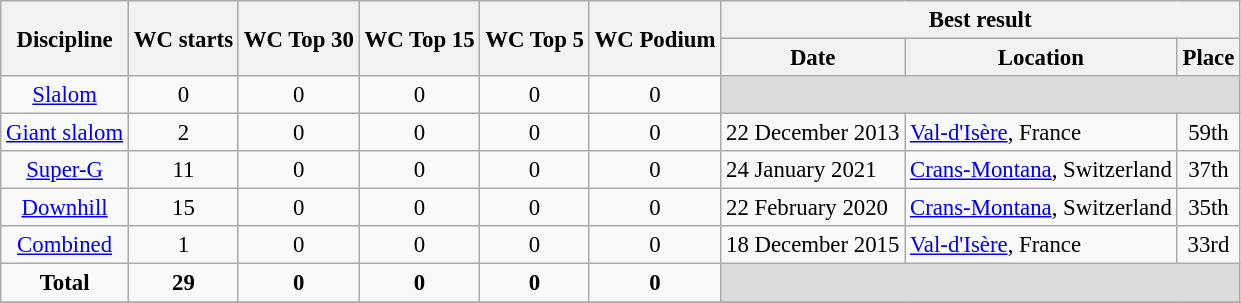<table class="wikitable" style="text-align:center; font-size:95%;">
<tr>
<th rowspan=2>Discipline</th>
<th rowspan=2>WC starts</th>
<th rowspan=2>WC Top 30</th>
<th rowspan=2>WC Top 15</th>
<th rowspan=2>WC Top 5</th>
<th rowspan=2>WC Podium</th>
<th colspan=3>Best result</th>
</tr>
<tr>
<th>Date</th>
<th>Location</th>
<th>Place</th>
</tr>
<tr>
<td align=center><a href='#'>Slalom</a></td>
<td align=center>0</td>
<td align=center>0</td>
<td align=center>0</td>
<td align=center>0</td>
<td align=center>0</td>
<td colspan=3 bgcolor=#DCDCDC></td>
</tr>
<tr>
<td align=center><a href='#'>Giant slalom</a></td>
<td align=center>2</td>
<td align=center>0</td>
<td align=center>0</td>
<td align=center>0</td>
<td align=center>0</td>
<td align=left>22 December 2013</td>
<td align=left> <a href='#'>Val-d'Isère</a>, France</td>
<td>59th</td>
</tr>
<tr>
<td align=center><a href='#'>Super-G</a></td>
<td align=center>11</td>
<td align=center>0</td>
<td align=center>0</td>
<td align=center>0</td>
<td align=center>0</td>
<td align=left>24 January 2021</td>
<td align=left> <a href='#'>Crans-Montana</a>, Switzerland</td>
<td>37th</td>
</tr>
<tr>
<td align=center><a href='#'>Downhill</a></td>
<td align=center>15</td>
<td align=center>0</td>
<td align=center>0</td>
<td align=center>0</td>
<td align=center>0</td>
<td align=left>22 February 2020</td>
<td align=left> <a href='#'>Crans-Montana</a>, Switzerland</td>
<td>35th</td>
</tr>
<tr>
<td align=center><a href='#'>Combined</a></td>
<td align=center>1</td>
<td align=center>0</td>
<td align=center>0</td>
<td align=center>0</td>
<td align=center>0</td>
<td align=left>18 December 2015</td>
<td align=left> <a href='#'>Val-d'Isère</a>, France</td>
<td>33rd</td>
</tr>
<tr>
<td align=center><strong>Total</strong></td>
<td align=center><strong>29</strong></td>
<td align=center><strong>0</strong></td>
<td align=center><strong>0</strong></td>
<td align=center><strong>0</strong></td>
<td align=center><strong>0</strong></td>
<td colspan=3 bgcolor=#DCDCDC></td>
</tr>
<tr>
</tr>
</table>
